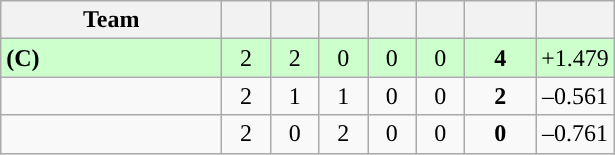<table class="wikitable" style="text-align:center">
<tr>
<th width="140">Team</th>
<th width="25"></th>
<th width="25"></th>
<th width="25"></th>
<th width="25"></th>
<th width="25"></th>
<th width="40"></th>
<th width="25"></th>
</tr>
<tr style="background:#cfc">
<td style="text-align:left"> <strong>(C)</strong></td>
<td>2</td>
<td>2</td>
<td>0</td>
<td>0</td>
<td>0</td>
<td><strong>4</strong></td>
<td>+1.479</td>
</tr>
<tr>
<td style="text-align:left"></td>
<td>2</td>
<td>1</td>
<td>1</td>
<td>0</td>
<td>0</td>
<td><strong>2</strong></td>
<td>–0.561</td>
</tr>
<tr>
<td style="text-align:left"></td>
<td>2</td>
<td>0</td>
<td>2</td>
<td>0</td>
<td>0</td>
<td><strong>0</strong></td>
<td>–0.761</td>
</tr>
</table>
